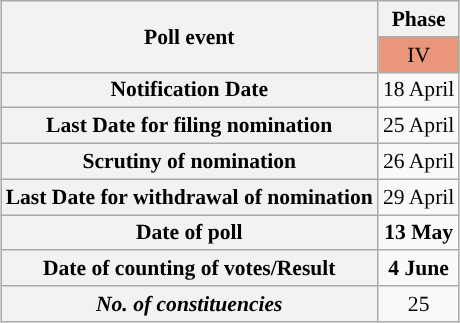<table class="wikitable" style="text-align:center;margin:auto;font-size:90%;">
<tr>
<th rowspan=2>Poll event</th>
<th>Phase</th>
</tr>
<tr>
<td bgcolor=#E9967A>IV</td>
</tr>
<tr>
<th>Notification Date</th>
<td>18 April</td>
</tr>
<tr>
<th>Last Date for filing nomination</th>
<td>25 April</td>
</tr>
<tr>
<th>Scrutiny of nomination</th>
<td>26 April</td>
</tr>
<tr>
<th>Last Date for withdrawal of nomination</th>
<td>29 April</td>
</tr>
<tr>
<th>Date of poll</th>
<td><strong>13 May</strong></td>
</tr>
<tr>
<th>Date of counting of votes/Result</th>
<td><strong>4 June</strong></td>
</tr>
<tr>
<th><strong><em>No. of constituencies</em></strong></th>
<td>25</td>
</tr>
</table>
